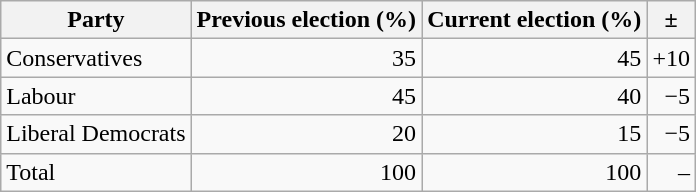<table class="wikitable">
<tr>
<th>Party</th>
<th>Previous election (%)</th>
<th>Current election (%)</th>
<th>±</th>
</tr>
<tr align = "right">
<td align = "left">Conservatives</td>
<td>35</td>
<td>45</td>
<td>+10</td>
</tr>
<tr align = "right">
<td align = "left">Labour</td>
<td>45</td>
<td>40</td>
<td>−5</td>
</tr>
<tr align = "right">
<td align = "left">Liberal Democrats</td>
<td>20</td>
<td>15</td>
<td>−5</td>
</tr>
<tr align = "right">
<td align = "left">Total</td>
<td>100</td>
<td>100</td>
<td>–</td>
</tr>
</table>
